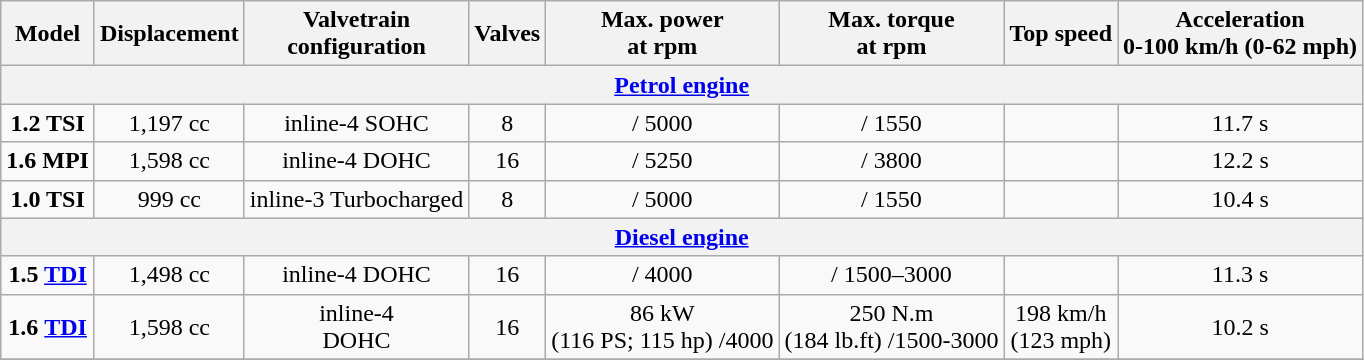<table class="wikitable" style="text-align: center; font-size: 100%;">
<tr>
<th>Model</th>
<th>Displacement</th>
<th>Valvetrain<br>configuration</th>
<th>Valves</th>
<th>Max. power<br>at rpm</th>
<th>Max. torque<br>at rpm</th>
<th>Top speed</th>
<th>Acceleration<br>0-100 km/h (0-62 mph)</th>
</tr>
<tr>
<th colspan="9" ><a href='#'>Petrol engine</a></th>
</tr>
<tr>
<td><strong>1.2 TSI</strong></td>
<td>1,197 cc</td>
<td>inline-4 SOHC</td>
<td>8</td>
<td> / 5000</td>
<td> / 1550</td>
<td></td>
<td>11.7 s</td>
</tr>
<tr>
<td><strong>1.6 MPI</strong></td>
<td>1,598 cc</td>
<td>inline-4 DOHC</td>
<td>16</td>
<td> / 5250</td>
<td> / 3800</td>
<td></td>
<td>12.2 s</td>
</tr>
<tr>
<td><strong>1.0 TSI</strong></td>
<td>999 cc</td>
<td>inline-3 Turbocharged</td>
<td>8</td>
<td> / 5000</td>
<td> / 1550</td>
<td></td>
<td>10.4 s</td>
</tr>
<tr>
<th colspan="9" ><a href='#'>Diesel engine</a></th>
</tr>
<tr>
<td><strong>1.5 <a href='#'>TDI</a></strong></td>
<td>1,498 cc</td>
<td>inline-4 DOHC</td>
<td>16</td>
<td> / 4000</td>
<td> / 1500–3000</td>
<td></td>
<td>11.3 s</td>
</tr>
<tr>
<td><strong>1.6</strong> <a href='#'><strong>TDI</strong></a></td>
<td>1,598 cc</td>
<td>inline-4<br>DOHC</td>
<td>16</td>
<td>86 kW<br>(116 PS;
115 hp) /4000</td>
<td>250 N.m<br>(184 lb.ft)
/1500-3000</td>
<td>198 km/h<br>(123 mph)</td>
<td>10.2 s</td>
</tr>
<tr>
</tr>
</table>
